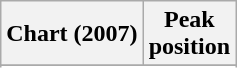<table class="wikitable plainrowheaders">
<tr>
<th scope="col">Chart (2007)</th>
<th scope="col">Peak<br>position</th>
</tr>
<tr>
</tr>
<tr>
</tr>
<tr>
</tr>
</table>
